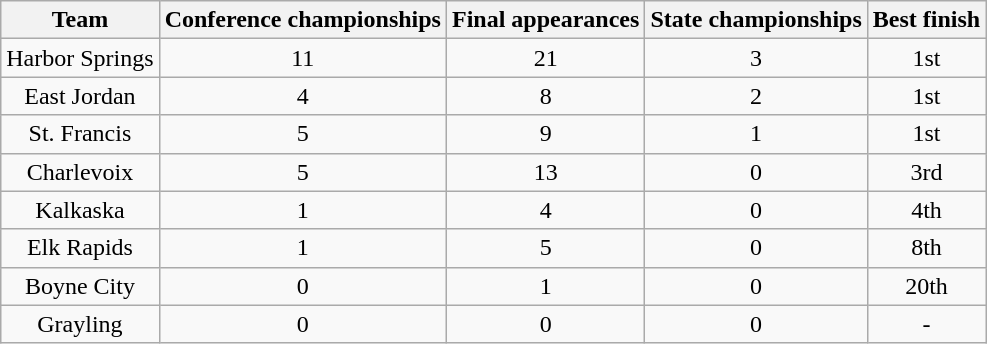<table class="wikitable sortable" style="text-align:center">
<tr>
<th>Team</th>
<th>Conference championships</th>
<th>Final appearances</th>
<th>State championships</th>
<th>Best finish</th>
</tr>
<tr>
<td>Harbor Springs</td>
<td>11</td>
<td>21</td>
<td>3</td>
<td>1st</td>
</tr>
<tr>
<td>East Jordan</td>
<td>4</td>
<td>8</td>
<td>2</td>
<td>1st</td>
</tr>
<tr>
<td>St. Francis</td>
<td>5</td>
<td>9</td>
<td>1</td>
<td>1st</td>
</tr>
<tr>
<td>Charlevoix</td>
<td>5</td>
<td>13</td>
<td>0</td>
<td>3rd</td>
</tr>
<tr>
<td>Kalkaska</td>
<td>1</td>
<td>4</td>
<td>0</td>
<td>4th</td>
</tr>
<tr>
<td>Elk Rapids</td>
<td>1</td>
<td>5</td>
<td>0</td>
<td>8th</td>
</tr>
<tr>
<td>Boyne City</td>
<td>0</td>
<td>1</td>
<td>0</td>
<td>20th</td>
</tr>
<tr>
<td>Grayling</td>
<td>0</td>
<td>0</td>
<td>0</td>
<td>-</td>
</tr>
</table>
